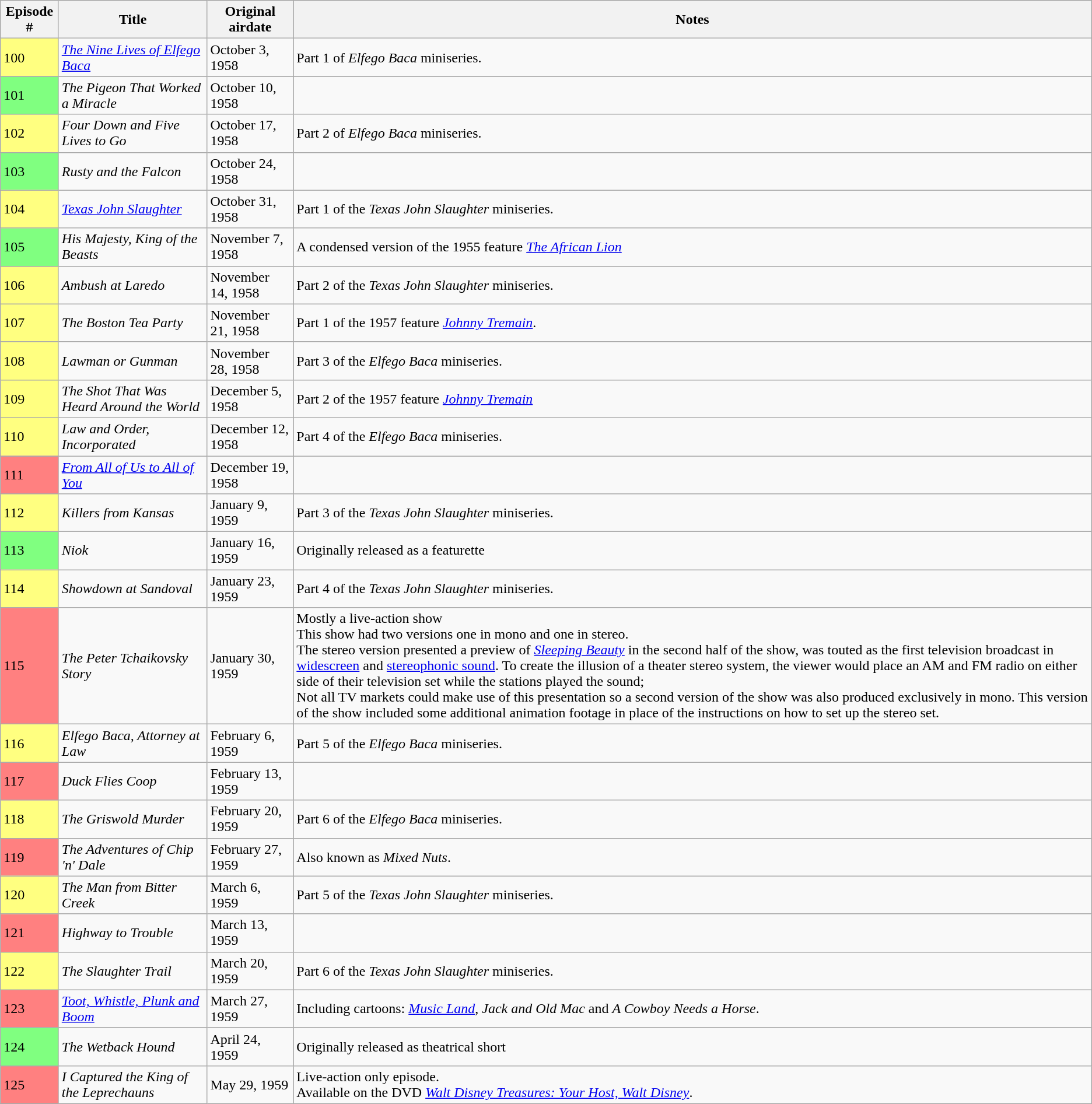<table class="wikitable wikiepisodetable sortable">
<tr>
<th>Episode #</th>
<th>Title</th>
<th>Original airdate</th>
<th>Notes</th>
</tr>
<tr>
<td style="background:#ffff80;">100</td>
<td><em><a href='#'>The Nine Lives of Elfego Baca</a></em></td>
<td>October 3, 1958</td>
<td>Part 1 of <em>Elfego Baca</em> miniseries.</td>
</tr>
<tr>
<td style="background:#80ff80;">101</td>
<td><em>The Pigeon That Worked a Miracle</em></td>
<td>October 10, 1958</td>
<td></td>
</tr>
<tr>
<td style="background:#ffff80;">102</td>
<td><em>Four Down and Five Lives to Go</em></td>
<td>October 17, 1958</td>
<td>Part 2 of <em>Elfego Baca</em> miniseries.</td>
</tr>
<tr>
<td style="background:#80ff80;">103</td>
<td><em>Rusty and the Falcon</em></td>
<td>October 24, 1958</td>
<td></td>
</tr>
<tr>
<td style="background:#ffff80;">104</td>
<td><em><a href='#'>Texas John Slaughter</a></em></td>
<td>October 31, 1958</td>
<td>Part 1 of the <em>Texas John Slaughter</em> miniseries.</td>
</tr>
<tr>
<td style="background:#80ff80;">105</td>
<td><em>His Majesty, King of the Beasts</em></td>
<td>November 7, 1958</td>
<td>A condensed version of the 1955 feature <em><a href='#'>The African Lion</a></em></td>
</tr>
<tr>
<td style="background:#ffff80;">106</td>
<td><em>Ambush at Laredo</em></td>
<td>November 14, 1958</td>
<td>Part 2 of the <em>Texas John Slaughter</em> miniseries.</td>
</tr>
<tr>
<td style="background:#ffff80;">107</td>
<td><em>The Boston Tea Party</em></td>
<td>November 21, 1958</td>
<td>Part 1 of the 1957 feature <em><a href='#'>Johnny Tremain</a></em>.</td>
</tr>
<tr>
<td style="background:#ffff80;">108</td>
<td><em>Lawman or Gunman</em></td>
<td>November 28, 1958</td>
<td>Part 3 of the <em>Elfego Baca</em> miniseries.</td>
</tr>
<tr>
<td style="background:#ffff80;">109</td>
<td><em>The Shot That Was Heard Around the World</em></td>
<td>December 5, 1958</td>
<td>Part 2 of the 1957 feature <em><a href='#'>Johnny Tremain</a></em></td>
</tr>
<tr>
<td style="background:#ffff80;">110</td>
<td><em>Law and Order, Incorporated</em></td>
<td>December 12, 1958</td>
<td>Part 4 of the <em>Elfego Baca</em> miniseries.</td>
</tr>
<tr>
<td style="background:#ff8080;">111</td>
<td><em><a href='#'>From All of Us to All of You</a></em></td>
<td>December 19, 1958</td>
<td></td>
</tr>
<tr>
<td style="background:#ffff80;">112</td>
<td><em>Killers from Kansas</em></td>
<td>January 9, 1959</td>
<td>Part 3 of the <em>Texas John Slaughter</em> miniseries.</td>
</tr>
<tr>
<td style="background:#80ff80;">113</td>
<td><em>Niok</em></td>
<td>January 16, 1959</td>
<td>Originally released as a featurette</td>
</tr>
<tr>
<td style="background:#ffff80;">114</td>
<td><em>Showdown at Sandoval</em></td>
<td>January 23, 1959</td>
<td>Part 4 of the <em>Texas John Slaughter</em> miniseries.</td>
</tr>
<tr>
<td style="background:#ff8080;">115</td>
<td><em>The Peter Tchaikovsky Story</em></td>
<td>January 30, 1959</td>
<td>Mostly a live-action show<br>This show had two versions one in mono and one in stereo. <br>The stereo version presented a preview of <em><a href='#'>Sleeping Beauty</a></em> in the second half of the show, was touted as the first television broadcast in <a href='#'>widescreen</a> and <a href='#'>stereophonic sound</a>. To create the illusion of a theater stereo system, the viewer would place an AM and FM radio on either side of their television set while the stations played the sound;<br>Not all TV markets could make use of this presentation so a second version of the show was also produced exclusively in mono. This version of the show included some additional animation footage in place of the instructions on how to set up the stereo set.</td>
</tr>
<tr>
<td style="background:#ffff80;">116</td>
<td><em>Elfego Baca, Attorney at Law</em></td>
<td>February 6, 1959</td>
<td>Part 5 of the <em>Elfego Baca</em> miniseries.</td>
</tr>
<tr>
<td style="background:#ff8080;">117</td>
<td><em>Duck Flies Coop</em></td>
<td>February 13, 1959</td>
<td></td>
</tr>
<tr>
<td style="background:#ffff80;">118</td>
<td><em>The Griswold Murder</em></td>
<td>February 20, 1959</td>
<td>Part 6 of the <em>Elfego Baca</em> miniseries.</td>
</tr>
<tr>
<td style="background:#ff8080;">119</td>
<td><em>The Adventures of Chip 'n' Dale</em></td>
<td>February 27, 1959</td>
<td>Also known as <em>Mixed Nuts</em>.</td>
</tr>
<tr>
<td style="background:#ffff80;">120</td>
<td><em>The Man from Bitter Creek</em></td>
<td>March 6, 1959</td>
<td>Part 5 of the <em>Texas John Slaughter</em> miniseries.</td>
</tr>
<tr>
<td style="background:#ff8080;">121</td>
<td><em>Highway to Trouble</em></td>
<td>March 13, 1959</td>
<td></td>
</tr>
<tr>
<td style="background:#ffff80;">122</td>
<td><em>The Slaughter Trail</em></td>
<td>March 20, 1959</td>
<td>Part 6 of the <em>Texas John Slaughter</em> miniseries.</td>
</tr>
<tr>
<td style="background:#ff8080;">123</td>
<td><em><a href='#'>Toot, Whistle, Plunk and Boom</a></em></td>
<td>March 27, 1959</td>
<td>Including cartoons: <em><a href='#'>Music Land</a></em>, <em>Jack and Old Mac</em> and <em>A Cowboy Needs a Horse</em>.</td>
</tr>
<tr>
<td style="background:#80ff80;">124</td>
<td><em>The Wetback Hound</em></td>
<td>April 24, 1959</td>
<td>Originally released as theatrical short</td>
</tr>
<tr>
<td style="background:#ff8080;">125</td>
<td><em>I Captured the King of the Leprechauns</em></td>
<td>May 29, 1959</td>
<td>Live-action only episode.<br> Available on the DVD <em><a href='#'>Walt Disney Treasures: Your Host, Walt Disney</a></em>.</td>
</tr>
</table>
